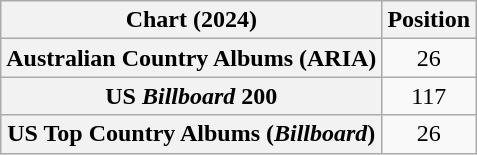<table class="wikitable sortable plainrowheaders" style="text-align:center">
<tr>
<th scope="col">Chart (2024)</th>
<th scope="col">Position</th>
</tr>
<tr>
<th scope="row">Australian Country Albums (ARIA)</th>
<td>26</td>
</tr>
<tr>
<th scope="row">US <em>Billboard</em> 200</th>
<td>117</td>
</tr>
<tr>
<th scope="row">US Top Country Albums (<em>Billboard</em>)</th>
<td>26</td>
</tr>
</table>
